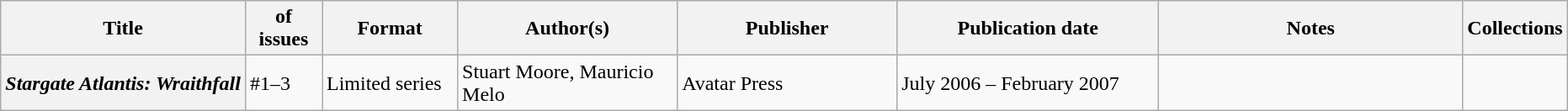<table class="wikitable">
<tr>
<th>Title</th>
<th style="width:40pt"> of issues</th>
<th style="width:75pt">Format</th>
<th style="width:125pt">Author(s)</th>
<th style="width:125pt">Publisher</th>
<th style="width:150pt">Publication date</th>
<th style="width:175pt">Notes</th>
<th>Collections</th>
</tr>
<tr>
<th><em>Stargate Atlantis: Wraithfall</em></th>
<td>#1–3</td>
<td>Limited series</td>
<td>Stuart Moore, Mauricio Melo</td>
<td>Avatar Press</td>
<td>July 2006 – February 2007</td>
<td></td>
<td></td>
</tr>
</table>
